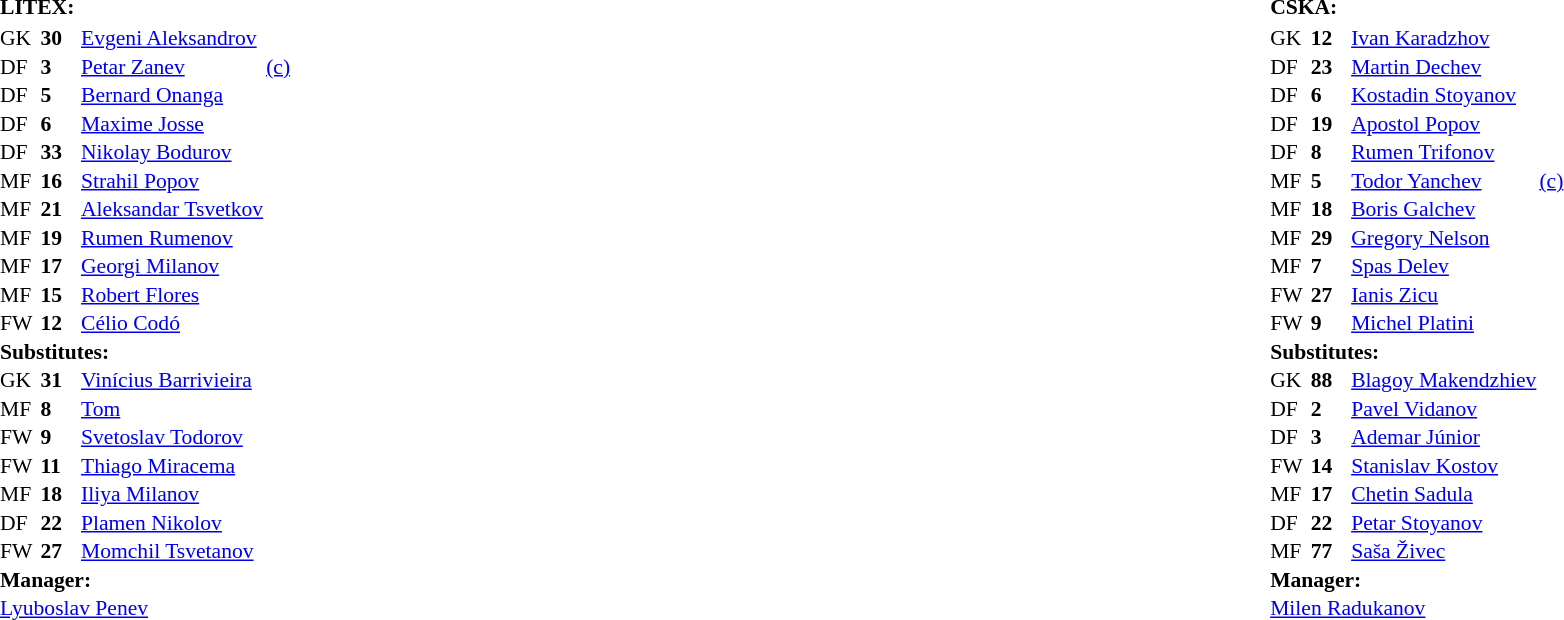<table width="100%">
<tr>
<td valign="top" width="50%"><br><table style="font-size: 90%" cellspacing="0" cellpadding="1">
<tr>
<td colspan="4"><strong>LITEX:</strong></td>
</tr>
<tr>
<th width=25></th>
<th width=25></th>
</tr>
<tr>
</tr>
<tr>
<td>GK</td>
<td><strong>30</strong></td>
<td> <a href='#'>Evgeni Aleksandrov</a></td>
</tr>
<tr>
<td>DF</td>
<td><strong>3</strong></td>
<td> <a href='#'>Petar Zanev</a></td>
<td><a href='#'>(c)</a></td>
</tr>
<tr>
<td>DF</td>
<td><strong>5</strong></td>
<td> <a href='#'>Bernard Onanga</a></td>
<td></td>
</tr>
<tr>
<td>DF</td>
<td><strong>6</strong></td>
<td> <a href='#'>Maxime Josse</a></td>
<td></td>
</tr>
<tr>
<td>DF</td>
<td><strong>33</strong></td>
<td> <a href='#'>Nikolay Bodurov</a></td>
</tr>
<tr>
<td>MF</td>
<td><strong>16</strong></td>
<td> <a href='#'>Strahil Popov</a></td>
</tr>
<tr>
<td>MF</td>
<td><strong>21</strong></td>
<td> <a href='#'>Aleksandar Tsvetkov</a></td>
<td></td>
</tr>
<tr>
<td>MF</td>
<td><strong>19</strong></td>
<td> <a href='#'>Rumen Rumenov</a></td>
</tr>
<tr>
<td>MF</td>
<td><strong>17</strong></td>
<td> <a href='#'>Georgi Milanov</a></td>
<td></td>
</tr>
<tr>
<td>MF</td>
<td><strong>15</strong></td>
<td> <a href='#'>Robert Flores</a></td>
</tr>
<tr>
<td>FW</td>
<td><strong>12</strong></td>
<td> <a href='#'>Célio Codó</a></td>
<td> </td>
</tr>
<tr>
<td colspan=3><strong>Substitutes:</strong></td>
</tr>
<tr>
<td>GK</td>
<td><strong>31</strong></td>
<td> <a href='#'>Vinícius Barrivieira</a></td>
</tr>
<tr>
<td>MF</td>
<td><strong>8</strong></td>
<td> <a href='#'>Tom</a></td>
<td> </td>
</tr>
<tr>
<td>FW</td>
<td><strong>9</strong></td>
<td> <a href='#'>Svetoslav Todorov</a></td>
</tr>
<tr>
<td>FW</td>
<td><strong>11</strong></td>
<td> <a href='#'>Thiago Miracema</a></td>
<td></td>
</tr>
<tr>
<td>MF</td>
<td><strong>18</strong></td>
<td> <a href='#'>Iliya Milanov</a></td>
<td></td>
</tr>
<tr>
<td>DF</td>
<td><strong>22</strong></td>
<td> <a href='#'>Plamen Nikolov</a></td>
</tr>
<tr>
<td>FW</td>
<td><strong>27</strong></td>
<td> <a href='#'>Momchil Tsvetanov</a></td>
</tr>
<tr>
<td colspan=3><strong>Manager:</strong></td>
</tr>
<tr>
<td colspan=4> <a href='#'>Lyuboslav Penev</a></td>
</tr>
</table>
</td>
<td valign="top"></td>
<td valign="top" width="50%"><br><table style="font-size: 90%" cellspacing="0" cellpadding="1" align=center>
<tr>
<td colspan="4"><strong>CSKA:</strong></td>
</tr>
<tr>
<th width=25></th>
<th width=25></th>
</tr>
<tr>
<td>GK</td>
<td><strong>12</strong></td>
<td> <a href='#'>Ivan Karadzhov</a></td>
</tr>
<tr>
<td>DF</td>
<td><strong>23</strong></td>
<td> <a href='#'>Martin Dechev</a></td>
<td></td>
</tr>
<tr>
<td>DF</td>
<td><strong>6</strong></td>
<td> <a href='#'>Kostadin Stoyanov</a></td>
<td></td>
</tr>
<tr>
<td>DF</td>
<td><strong>19</strong></td>
<td> <a href='#'>Apostol Popov</a></td>
</tr>
<tr>
<td>DF</td>
<td><strong>8</strong></td>
<td> <a href='#'>Rumen Trifonov</a></td>
</tr>
<tr>
<td>MF</td>
<td><strong>5</strong></td>
<td> <a href='#'>Todor Yanchev</a></td>
<td><a href='#'>(c)</a></td>
</tr>
<tr>
<td>MF</td>
<td><strong>18</strong></td>
<td> <a href='#'>Boris Galchev</a></td>
</tr>
<tr>
<td>MF</td>
<td><strong>29</strong></td>
<td> <a href='#'>Gregory Nelson</a></td>
<td></td>
</tr>
<tr>
<td>MF</td>
<td><strong>7</strong></td>
<td> <a href='#'>Spas Delev</a></td>
<td> </td>
</tr>
<tr>
<td>FW</td>
<td><strong>27</strong></td>
<td> <a href='#'>Ianis Zicu</a></td>
<td> </td>
</tr>
<tr>
<td>FW</td>
<td><strong>9</strong></td>
<td> <a href='#'>Michel Platini</a></td>
</tr>
<tr>
<td colspan=3><strong>Substitutes:</strong></td>
</tr>
<tr>
<td>GK</td>
<td><strong>88</strong></td>
<td> <a href='#'>Blagoy Makendzhiev</a></td>
</tr>
<tr>
<td>DF</td>
<td><strong>2</strong></td>
<td> <a href='#'>Pavel Vidanov</a></td>
<td></td>
</tr>
<tr>
<td>DF</td>
<td><strong>3</strong></td>
<td> <a href='#'>Ademar Júnior</a></td>
</tr>
<tr>
<td>FW</td>
<td><strong>14</strong></td>
<td> <a href='#'>Stanislav Kostov</a></td>
<td></td>
</tr>
<tr>
<td>MF</td>
<td><strong>17</strong></td>
<td> <a href='#'>Chetin Sadula</a></td>
</tr>
<tr>
<td>DF</td>
<td><strong>22</strong></td>
<td> <a href='#'>Petar Stoyanov</a></td>
</tr>
<tr>
<td>MF</td>
<td><strong>77</strong></td>
<td> <a href='#'>Saša Živec</a></td>
<td></td>
</tr>
<tr>
<td colspan=3><strong>Manager:</strong></td>
</tr>
<tr>
<td colspan=4> <a href='#'>Milen Radukanov</a></td>
</tr>
<tr>
</tr>
</table>
</td>
</tr>
</table>
